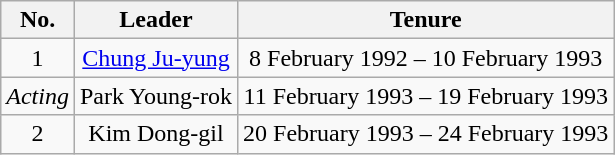<table class="wikitable" style="text-align:center">
<tr>
<th>No.</th>
<th>Leader</th>
<th>Tenure</th>
</tr>
<tr>
<td>1</td>
<td><a href='#'>Chung Ju-yung</a></td>
<td>8 February 1992 – 10 February 1993</td>
</tr>
<tr>
<td><em>Acting</em></td>
<td>Park Young-rok</td>
<td>11 February 1993 – 19 February 1993</td>
</tr>
<tr>
<td>2</td>
<td>Kim Dong-gil</td>
<td>20 February 1993 – 24 February 1993</td>
</tr>
</table>
